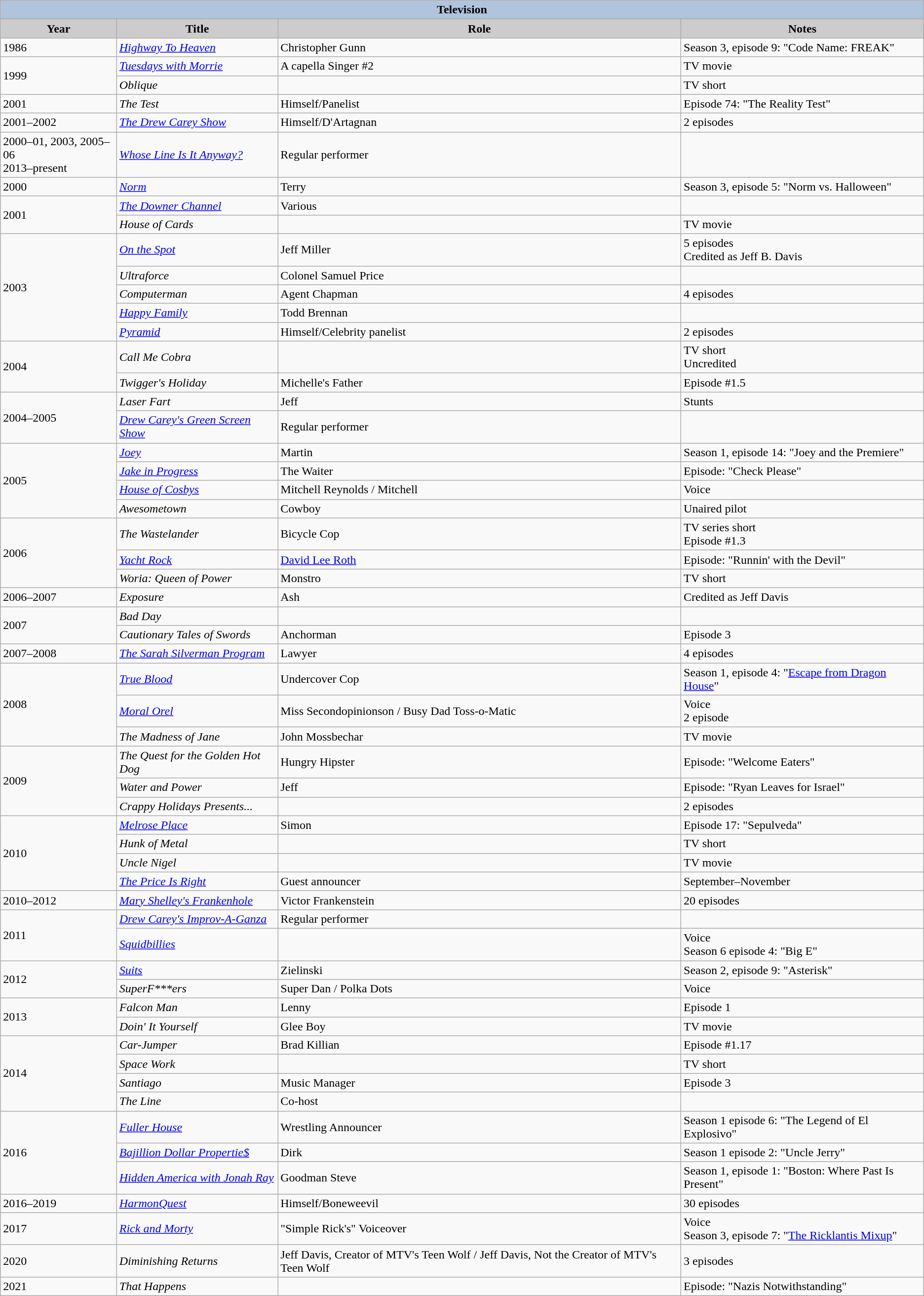<table class="wikitable">
<tr>
<th colspan=4 style="background:#B0C4DE;">Television</th>
</tr>
<tr>
<th style="background: #CCCCCC;">Year</th>
<th style="background: #CCCCCC;">Title</th>
<th style="background: #CCCCCC;">Role</th>
<th style="background: #CCCCCC;">Notes</th>
</tr>
<tr>
<td>1986</td>
<td><em><a href='#'>Highway To Heaven</a></em></td>
<td>Christopher Gunn</td>
<td>Season 3, episode 9: "Code Name: FREAK"</td>
</tr>
<tr>
<td rowspan=2>1999</td>
<td><em><a href='#'>Tuesdays with Morrie</a></em></td>
<td>A capella Singer #2</td>
<td>TV movie</td>
</tr>
<tr>
<td><em>Oblique</em></td>
<td></td>
<td>TV short</td>
</tr>
<tr>
<td>2001</td>
<td><em>The Test</em></td>
<td>Himself/Panelist</td>
<td>Episode 74: "The Reality Test"</td>
</tr>
<tr>
<td>2001–2002</td>
<td><em><a href='#'>The Drew Carey Show</a></em></td>
<td>Himself/D'Artagnan</td>
<td>2 episodes</td>
</tr>
<tr>
<td>2000–01, 2003, 2005–06<br> 2013–present</td>
<td><em><a href='#'>Whose Line Is It Anyway?</a></em></td>
<td>Regular performer</td>
<td></td>
</tr>
<tr>
<td>2000</td>
<td><em><a href='#'>Norm</a></em></td>
<td>Terry</td>
<td>Season 3, episode 5: "Norm vs. Halloween"</td>
</tr>
<tr>
<td rowspan=2>2001</td>
<td><em><a href='#'>The Downer Channel</a></em></td>
<td>Various</td>
<td></td>
</tr>
<tr>
<td><em>House of Cards</em></td>
<td></td>
<td>TV movie</td>
</tr>
<tr>
<td rowspan="5">2003</td>
<td><em><a href='#'>On the Spot</a></em></td>
<td>Jeff Miller</td>
<td>5 episodes<br> Credited as Jeff B. Davis</td>
</tr>
<tr>
<td><em>Ultraforce</em></td>
<td>Colonel Samuel Price</td>
<td></td>
</tr>
<tr>
<td><em>Computerman</em></td>
<td>Agent Chapman</td>
<td>4 episodes</td>
</tr>
<tr>
<td><em><a href='#'>Happy Family</a></em></td>
<td>Todd Brennan</td>
<td></td>
</tr>
<tr>
<td><em><a href='#'>Pyramid</a></em></td>
<td>Himself/Celebrity panelist</td>
<td>2 episodes</td>
</tr>
<tr>
<td rowspan=2>2004</td>
<td><em>Call Me Cobra</em></td>
<td></td>
<td>TV short<br> Uncredited</td>
</tr>
<tr>
<td><em>Twigger's Holiday</em></td>
<td>Michelle's Father</td>
<td>Episode #1.5</td>
</tr>
<tr>
<td rowspan=2>2004–2005</td>
<td><em>Laser Fart</em></td>
<td>Jeff</td>
<td>Stunts</td>
</tr>
<tr>
<td><em><a href='#'>Drew Carey's Green Screen Show</a></em></td>
<td>Regular performer</td>
<td></td>
</tr>
<tr>
<td rowspan="4">2005</td>
<td><em><a href='#'>Joey</a></em></td>
<td>Martin</td>
<td>Season 1, episode 14: "Joey and the Premiere"</td>
</tr>
<tr>
<td><em><a href='#'>Jake in Progress</a></em></td>
<td>The Waiter</td>
<td>Episode: "Check Please"</td>
</tr>
<tr>
<td><em><a href='#'>House of Cosbys</a></em></td>
<td>Mitchell Reynolds / Mitchell</td>
<td>Voice</td>
</tr>
<tr>
<td><em>Awesometown</em></td>
<td>Cowboy</td>
<td>Unaired pilot</td>
</tr>
<tr>
<td rowspan=3>2006</td>
<td><em>The Wastelander</em></td>
<td>Bicycle Cop</td>
<td>TV series short<br> Episode #1.3</td>
</tr>
<tr>
<td><em><a href='#'>Yacht Rock</a></em></td>
<td><a href='#'>David Lee Roth</a></td>
<td>Episode: "Runnin' with the Devil"</td>
</tr>
<tr>
<td><em>Woria: Queen of Power</em></td>
<td>Monstro</td>
<td>TV short</td>
</tr>
<tr>
<td>2006–2007</td>
<td><em>Exposure</em></td>
<td>Ash</td>
<td>Credited as Jeff Davis</td>
</tr>
<tr>
<td rowspan=2>2007</td>
<td><em>Bad Day</em></td>
<td></td>
<td></td>
</tr>
<tr>
<td><em>Cautionary Tales of Swords</em></td>
<td>Anchorman</td>
<td>Episode 3</td>
</tr>
<tr>
<td>2007–2008</td>
<td><em><a href='#'>The Sarah Silverman Program</a></em></td>
<td>Lawyer</td>
<td>4 episodes</td>
</tr>
<tr>
<td rowspan=3>2008</td>
<td><em><a href='#'>True Blood</a></em></td>
<td>Undercover Cop</td>
<td>Season 1, episode 4: "<a href='#'>Escape from Dragon House</a>"</td>
</tr>
<tr>
<td><em><a href='#'>Moral Orel</a></em></td>
<td>Miss Secondopinionson / Busy Dad Toss-o-Matic</td>
<td>Voice<br> 2 episode</td>
</tr>
<tr>
<td><em>The Madness of Jane</em></td>
<td>John Mossbechar</td>
<td>TV movie</td>
</tr>
<tr>
<td rowspan=3>2009</td>
<td><em>The Quest for the Golden Hot Dog</em></td>
<td>Hungry Hipster</td>
<td>Episode: "Welcome Eaters"</td>
</tr>
<tr>
<td><em>Water and Power</em></td>
<td>Jeff</td>
<td>Episode: "Ryan Leaves for Israel"</td>
</tr>
<tr>
<td><em>Crappy Holidays Presents...</em></td>
<td></td>
<td>2 episodes</td>
</tr>
<tr>
<td rowspan="4">2010</td>
<td><em><a href='#'>Melrose Place</a></em></td>
<td>Simon</td>
<td>Episode 17: "Sepulveda"</td>
</tr>
<tr>
<td><em>Hunk of Metal</em></td>
<td></td>
<td>TV short</td>
</tr>
<tr>
<td><em>Uncle Nigel</em></td>
<td></td>
<td>TV movie</td>
</tr>
<tr>
<td><em><a href='#'>The Price Is Right</a></em></td>
<td>Guest announcer</td>
<td>September–November</td>
</tr>
<tr>
<td>2010–2012</td>
<td><em><a href='#'>Mary Shelley's Frankenhole</a></em></td>
<td>Victor Frankenstein</td>
<td>20 episodes</td>
</tr>
<tr>
<td rowspan=2>2011</td>
<td><em><a href='#'>Drew Carey's Improv-A-Ganza</a></em></td>
<td>Regular performer</td>
<td></td>
</tr>
<tr>
<td><em><a href='#'>Squidbillies</a></em></td>
<td></td>
<td>Voice<br> Season 6 episode 4: "Big E"</td>
</tr>
<tr>
<td rowspan="2">2012</td>
<td><em><a href='#'>Suits</a></em></td>
<td>Zielinski</td>
<td>Season 2, episode 9: "Asterisk"</td>
</tr>
<tr>
<td><em>SuperF***ers</em></td>
<td>Super Dan / Polka Dots</td>
<td>Voice</td>
</tr>
<tr>
<td rowspan=2>2013</td>
<td><em>Falcon Man</em></td>
<td>Lenny</td>
<td>Episode 1</td>
</tr>
<tr>
<td><em>Doin' It Yourself</em></td>
<td>Glee Boy</td>
<td>TV movie</td>
</tr>
<tr>
<td rowspan=4>2014</td>
<td><em>Car-Jumper</em></td>
<td>Brad Killian</td>
<td>Episode #1.17</td>
</tr>
<tr>
<td><em>Space Work</em></td>
<td></td>
<td>TV short</td>
</tr>
<tr>
<td><em>Santiago</em></td>
<td>Music Manager</td>
<td>Episode 3</td>
</tr>
<tr>
<td><em>The Line</em></td>
<td>Co-host</td>
<td></td>
</tr>
<tr>
<td rowspan="3">2016</td>
<td><em><a href='#'>Fuller House</a></em></td>
<td>Wrestling Announcer</td>
<td>Season 1 episode 6: "The Legend of El Explosivo"</td>
</tr>
<tr>
<td><em><a href='#'>Bajillion Dollar Propertie$</a></em></td>
<td>Dirk</td>
<td>Season 1 episode 2: "Uncle Jerry"</td>
</tr>
<tr>
<td><em><a href='#'>Hidden America with Jonah Ray</a></em></td>
<td>Goodman Steve</td>
<td>Season 1, episode 1: "Boston: Where Past Is Present"</td>
</tr>
<tr>
<td>2016–2019</td>
<td><em><a href='#'>HarmonQuest</a></em></td>
<td>Himself/Boneweevil</td>
<td>30 episodes</td>
</tr>
<tr>
<td>2017</td>
<td><em><a href='#'>Rick and Morty</a></em></td>
<td>"Simple Rick's" Voiceover</td>
<td>Voice<br> Season 3, episode 7: "<a href='#'>The Ricklantis Mixup</a>"</td>
</tr>
<tr>
<td>2020</td>
<td><em>Diminishing Returns</em></td>
<td>Jeff Davis, Creator of MTV's Teen Wolf / Jeff Davis, Not the Creator of MTV's Teen Wolf</td>
<td>3 episodes</td>
</tr>
<tr>
<td>2021</td>
<td><em>That Happens</em></td>
<td></td>
<td>Episode: "Nazis Notwithstanding"</td>
</tr>
</table>
